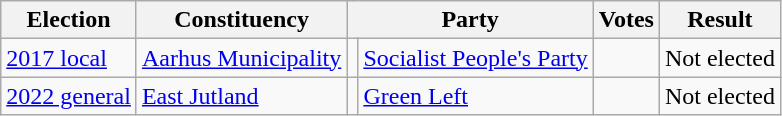<table class="wikitable" style="text-align:left;">
<tr>
<th scope=col>Election</th>
<th scope=col>Constituency</th>
<th scope=col colspan="2">Party</th>
<th scope=col>Votes</th>
<th scope=col>Result</th>
</tr>
<tr>
<td><a href='#'>2017 local</a></td>
<td><a href='#'>Aarhus Municipality</a></td>
<td></td>
<td><a href='#'>Socialist People's Party</a></td>
<td align=right></td>
<td>Not elected</td>
</tr>
<tr>
<td><a href='#'>2022 general</a></td>
<td><a href='#'>East Jutland</a></td>
<td></td>
<td><a href='#'>Green Left</a></td>
<td align=right></td>
<td>Not elected</td>
</tr>
</table>
